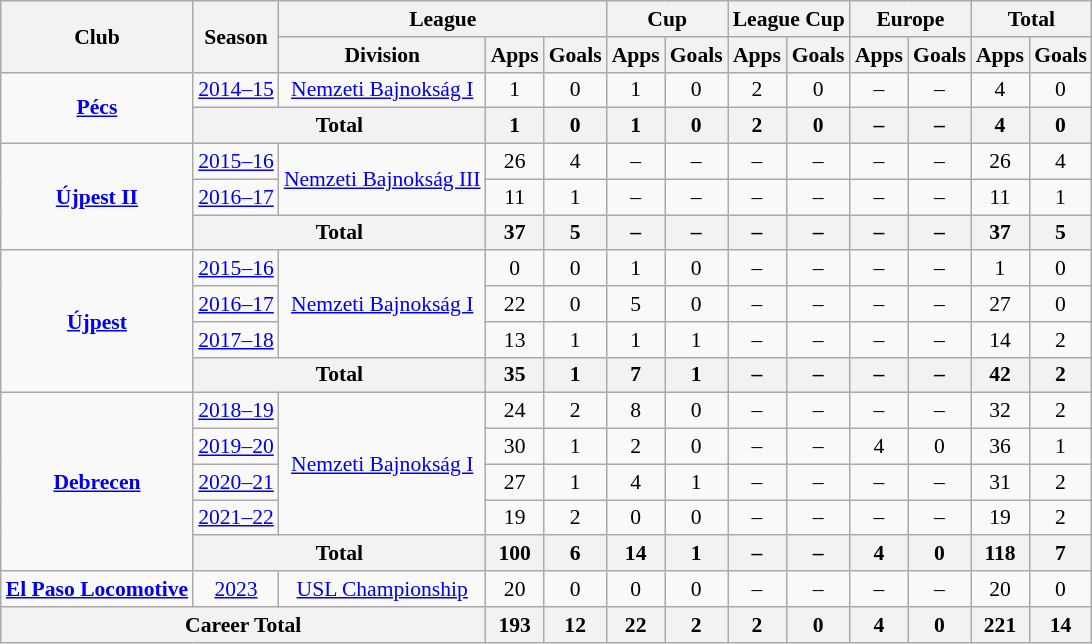<table class="wikitable" style="font-size:90%; text-align: center;">
<tr>
<th rowspan="2">Club</th>
<th rowspan="2">Season</th>
<th colspan="3">League</th>
<th colspan="2">Cup</th>
<th colspan="2">League Cup</th>
<th colspan="2">Europe</th>
<th colspan="2">Total</th>
</tr>
<tr>
<th>Division</th>
<th>Apps</th>
<th>Goals</th>
<th>Apps</th>
<th>Goals</th>
<th>Apps</th>
<th>Goals</th>
<th>Apps</th>
<th>Goals</th>
<th>Apps</th>
<th>Goals</th>
</tr>
<tr ||-||-||-|->
<td rowspan="2" valign="center"><strong><a href='#'>Pécs</a></strong></td>
<td><a href='#'>2014–15</a></td>
<td><a href='#'>Nemzeti Bajnokság I</a></td>
<td>1</td>
<td>0</td>
<td>1</td>
<td>0</td>
<td>2</td>
<td>0</td>
<td>–</td>
<td>–</td>
<td>4</td>
<td>0</td>
</tr>
<tr>
<th colspan=2>Total</th>
<th>1</th>
<th>0</th>
<th>1</th>
<th>0</th>
<th>2</th>
<th>0</th>
<th>–</th>
<th>–</th>
<th>4</th>
<th>0</th>
</tr>
<tr>
<td rowspan="3" valign="center"><strong><a href='#'>Újpest II</a></strong></td>
<td><a href='#'>2015–16</a></td>
<td rowspan=2><a href='#'>Nemzeti Bajnokság III</a></td>
<td>26</td>
<td>4</td>
<td>–</td>
<td>–</td>
<td>–</td>
<td>–</td>
<td>–</td>
<td>–</td>
<td>26</td>
<td>4</td>
</tr>
<tr>
<td><a href='#'>2016–17</a></td>
<td>11</td>
<td>1</td>
<td>–</td>
<td>–</td>
<td>–</td>
<td>–</td>
<td>–</td>
<td>–</td>
<td>11</td>
<td>1</td>
</tr>
<tr>
<th colspan=2>Total</th>
<th>37</th>
<th>5</th>
<th>–</th>
<th>–</th>
<th>–</th>
<th>–</th>
<th>–</th>
<th>–</th>
<th>37</th>
<th>5</th>
</tr>
<tr>
<td rowspan="4" valign="center"><strong><a href='#'>Újpest</a></strong></td>
<td><a href='#'>2015–16</a></td>
<td rowspan=3><a href='#'>Nemzeti Bajnokság I</a></td>
<td>0</td>
<td>0</td>
<td>1</td>
<td>0</td>
<td>–</td>
<td>–</td>
<td>–</td>
<td>–</td>
<td>1</td>
<td>0</td>
</tr>
<tr>
<td><a href='#'>2016–17</a></td>
<td>22</td>
<td>0</td>
<td>5</td>
<td>0</td>
<td>–</td>
<td>–</td>
<td>–</td>
<td>–</td>
<td>27</td>
<td>0</td>
</tr>
<tr>
<td><a href='#'>2017–18</a></td>
<td>13</td>
<td>1</td>
<td>1</td>
<td>1</td>
<td>–</td>
<td>–</td>
<td>–</td>
<td>–</td>
<td>14</td>
<td>2</td>
</tr>
<tr>
<th colspan=2>Total</th>
<th>35</th>
<th>1</th>
<th>7</th>
<th>1</th>
<th>–</th>
<th>–</th>
<th>–</th>
<th>–</th>
<th>42</th>
<th>2</th>
</tr>
<tr>
<td rowspan="5" valign="center"><strong><a href='#'>Debrecen</a></strong></td>
<td><a href='#'>2018–19</a></td>
<td rowspan=4><a href='#'>Nemzeti Bajnokság I</a></td>
<td>24</td>
<td>2</td>
<td>8</td>
<td>0</td>
<td>–</td>
<td>–</td>
<td>–</td>
<td>–</td>
<td>32</td>
<td>2</td>
</tr>
<tr>
<td><a href='#'>2019–20</a></td>
<td>30</td>
<td>1</td>
<td>2</td>
<td>0</td>
<td>–</td>
<td>–</td>
<td>4</td>
<td>0</td>
<td>36</td>
<td>1</td>
</tr>
<tr>
<td><a href='#'>2020–21</a></td>
<td>27</td>
<td>1</td>
<td>4</td>
<td>1</td>
<td>–</td>
<td>–</td>
<td>–</td>
<td>–</td>
<td>31</td>
<td>2</td>
</tr>
<tr>
<td><a href='#'>2021–22</a></td>
<td>19</td>
<td>2</td>
<td>0</td>
<td>0</td>
<td>–</td>
<td>–</td>
<td>–</td>
<td>–</td>
<td>19</td>
<td>2</td>
</tr>
<tr>
<th colspan=2>Total</th>
<th>100</th>
<th>6</th>
<th>14</th>
<th>1</th>
<th>–</th>
<th>–</th>
<th>4</th>
<th>0</th>
<th>118</th>
<th>7</th>
</tr>
<tr>
<td><strong><a href='#'>El Paso Locomotive</a></strong></td>
<td><a href='#'>2023</a></td>
<td><a href='#'>USL Championship</a></td>
<td>20</td>
<td>0</td>
<td>0</td>
<td>0</td>
<td>–</td>
<td>–</td>
<td>–</td>
<td>–</td>
<td>20</td>
<td>0</td>
</tr>
<tr>
<th colspan="3">Career Total</th>
<th>193</th>
<th>12</th>
<th>22</th>
<th>2</th>
<th>2</th>
<th>0</th>
<th>4</th>
<th>0</th>
<th>221</th>
<th>14</th>
</tr>
</table>
